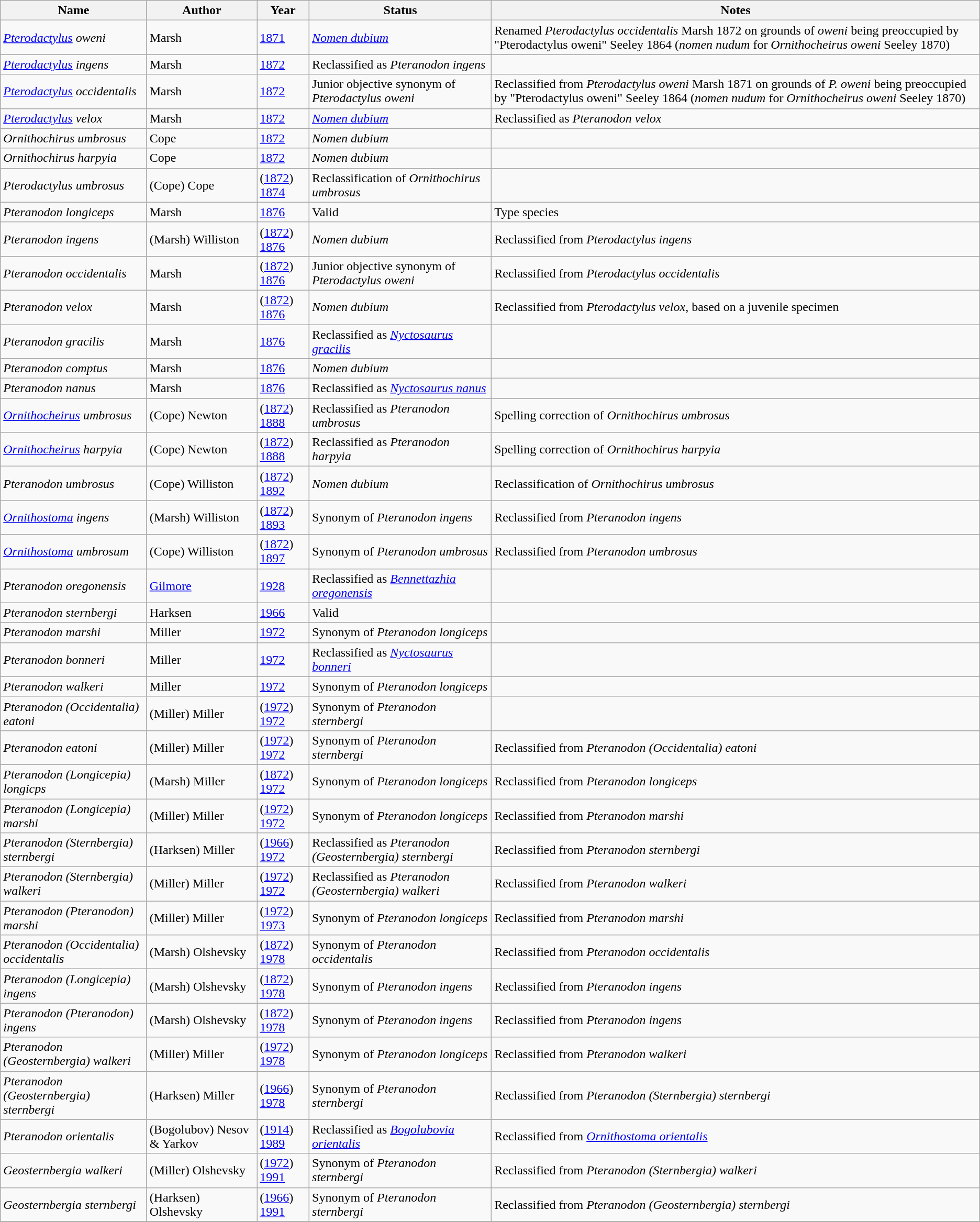<table class="wikitable sortable">
<tr>
<th>Name</th>
<th>Author</th>
<th>Year</th>
<th>Status</th>
<th class="unsortable">Notes</th>
</tr>
<tr>
<td><em><a href='#'>Pterodactylus</a> oweni</em></td>
<td>Marsh</td>
<td><a href='#'>1871</a></td>
<td><em><a href='#'>Nomen dubium</a></em></td>
<td>Renamed <em>Pterodactylus occidentalis</em> Marsh 1872 on grounds of <em>oweni</em> being preoccupied by "Pterodactylus oweni" Seeley 1864 (<em>nomen nudum</em> for <em>Ornithocheirus oweni</em> Seeley 1870)</td>
</tr>
<tr>
<td><em><a href='#'>Pterodactylus</a> ingens</em></td>
<td>Marsh</td>
<td><a href='#'>1872</a></td>
<td>Reclassified as <em>Pteranodon ingens</em></td>
<td></td>
</tr>
<tr>
<td><em><a href='#'>Pterodactylus</a> occidentalis</em></td>
<td>Marsh</td>
<td><a href='#'>1872</a></td>
<td>Junior objective synonym of <em>Pterodactylus oweni</em></td>
<td>Reclassified from <em>Pterodactylus oweni</em> Marsh 1871 on grounds of <em>P. oweni</em> being preoccupied by "Pterodactylus oweni" Seeley 1864 (<em>nomen nudum</em> for <em>Ornithocheirus oweni</em> Seeley 1870)</td>
</tr>
<tr>
<td><em><a href='#'>Pterodactylus</a> velox</em></td>
<td>Marsh</td>
<td><a href='#'>1872</a></td>
<td><em><a href='#'>Nomen dubium</a></em></td>
<td>Reclassified as <em>Pteranodon velox</em></td>
</tr>
<tr>
<td><em>Ornithochirus umbrosus</em></td>
<td>Cope</td>
<td><a href='#'>1872</a></td>
<td><em>Nomen dubium</em></td>
<td></td>
</tr>
<tr>
<td><em>Ornithochirus harpyia</em></td>
<td>Cope</td>
<td><a href='#'>1872</a></td>
<td><em>Nomen dubium</em></td>
<td></td>
</tr>
<tr>
<td><em>Pterodactylus umbrosus</em></td>
<td>(Cope) Cope</td>
<td>(<a href='#'>1872</a>) <a href='#'>1874</a></td>
<td>Reclassification of <em>Ornithochirus umbrosus</em></td>
<td></td>
</tr>
<tr>
<td><em>Pteranodon longiceps</em></td>
<td>Marsh</td>
<td><a href='#'>1876</a></td>
<td>Valid</td>
<td>Type species</td>
</tr>
<tr>
<td><em>Pteranodon ingens</em></td>
<td>(Marsh) Williston</td>
<td>(<a href='#'>1872</a>) <a href='#'>1876</a></td>
<td><em>Nomen dubium</em></td>
<td>Reclassified from <em>Pterodactylus ingens</em></td>
</tr>
<tr>
<td><em>Pteranodon occidentalis</em></td>
<td>Marsh</td>
<td>(<a href='#'>1872</a>) <a href='#'>1876</a></td>
<td>Junior objective synonym of <em>Pterodactylus oweni</em></td>
<td>Reclassified from <em>Pterodactylus occidentalis</em></td>
</tr>
<tr>
<td><em>Pteranodon velox</em></td>
<td>Marsh</td>
<td>(<a href='#'>1872</a>) <a href='#'>1876</a></td>
<td><em>Nomen dubium</em></td>
<td>Reclassified from <em>Pterodactylus velox</em>, based on a juvenile specimen</td>
</tr>
<tr>
<td><em>Pteranodon gracilis</em></td>
<td>Marsh</td>
<td><a href='#'>1876</a></td>
<td>Reclassified as <em><a href='#'>Nyctosaurus gracilis</a></em></td>
<td></td>
</tr>
<tr>
<td><em>Pteranodon comptus</em></td>
<td>Marsh</td>
<td><a href='#'>1876</a></td>
<td><em>Nomen dubium</em></td>
<td></td>
</tr>
<tr>
<td><em>Pteranodon nanus</em></td>
<td>Marsh</td>
<td><a href='#'>1876</a></td>
<td>Reclassified as <em><a href='#'>Nyctosaurus nanus</a></em></td>
<td></td>
</tr>
<tr>
<td><em><a href='#'>Ornithocheirus</a> umbrosus</em></td>
<td>(Cope) Newton</td>
<td>(<a href='#'>1872</a>) <a href='#'>1888</a></td>
<td>Reclassified as <em>Pteranodon umbrosus</em></td>
<td>Spelling correction of <em>Ornithochirus umbrosus</em></td>
</tr>
<tr>
<td><em><a href='#'>Ornithocheirus</a> harpyia</em></td>
<td>(Cope) Newton</td>
<td>(<a href='#'>1872</a>) <a href='#'>1888</a></td>
<td>Reclassified as <em>Pteranodon harpyia</em></td>
<td>Spelling correction of <em>Ornithochirus harpyia</em></td>
</tr>
<tr>
<td><em>Pteranodon umbrosus</em></td>
<td>(Cope) Williston</td>
<td>(<a href='#'>1872</a>) <a href='#'>1892</a></td>
<td><em>Nomen dubium</em></td>
<td>Reclassification of <em>Ornithochirus umbrosus</em></td>
</tr>
<tr>
<td><em><a href='#'>Ornithostoma</a> ingens</em></td>
<td>(Marsh) Williston</td>
<td>(<a href='#'>1872</a>) <a href='#'>1893</a></td>
<td>Synonym of <em>Pteranodon ingens</em></td>
<td>Reclassified from <em>Pteranodon ingens</em></td>
</tr>
<tr>
<td><em><a href='#'>Ornithostoma</a> umbrosum</em></td>
<td>(Cope) Williston</td>
<td>(<a href='#'>1872</a>) <a href='#'>1897</a></td>
<td>Synonym of <em>Pteranodon umbrosus</em></td>
<td>Reclassified from <em>Pteranodon umbrosus</em></td>
</tr>
<tr>
<td><em>Pteranodon oregonensis</em></td>
<td><a href='#'>Gilmore</a></td>
<td><a href='#'>1928</a></td>
<td>Reclassified as <em><a href='#'>Bennettazhia oregonensis</a></em></td>
<td></td>
</tr>
<tr>
<td><em>Pteranodon sternbergi</em></td>
<td>Harksen</td>
<td><a href='#'>1966</a></td>
<td>Valid</td>
<td></td>
</tr>
<tr>
<td><em>Pteranodon marshi</em></td>
<td>Miller</td>
<td><a href='#'>1972</a></td>
<td>Synonym of <em>Pteranodon longiceps</em></td>
<td></td>
</tr>
<tr>
<td><em>Pteranodon bonneri</em></td>
<td>Miller</td>
<td><a href='#'>1972</a></td>
<td>Reclassified as <em><a href='#'>Nyctosaurus bonneri</a></em></td>
<td></td>
</tr>
<tr>
<td><em>Pteranodon walkeri</em></td>
<td>Miller</td>
<td><a href='#'>1972</a></td>
<td>Synonym of <em>Pteranodon longiceps</em></td>
<td></td>
</tr>
<tr>
<td><em>Pteranodon (Occidentalia) eatoni</em></td>
<td>(Miller) Miller</td>
<td>(<a href='#'>1972</a>) <a href='#'>1972</a></td>
<td>Synonym of <em>Pteranodon sternbergi</em></td>
<td></td>
</tr>
<tr>
<td><em>Pteranodon eatoni</em></td>
<td>(Miller) Miller</td>
<td>(<a href='#'>1972</a>) <a href='#'>1972</a></td>
<td>Synonym of <em>Pteranodon sternbergi</em></td>
<td>Reclassified from <em>Pteranodon (Occidentalia) eatoni</em></td>
</tr>
<tr>
<td><em>Pteranodon (Longicepia) longicps</em> </td>
<td>(Marsh) Miller</td>
<td>(<a href='#'>1872</a>) <a href='#'>1972</a></td>
<td>Synonym of <em>Pteranodon longiceps</em></td>
<td>Reclassified from <em>Pteranodon longiceps</em></td>
</tr>
<tr>
<td><em>Pteranodon (Longicepia) marshi</em></td>
<td>(Miller) Miller</td>
<td>(<a href='#'>1972</a>) <a href='#'>1972</a></td>
<td>Synonym of <em>Pteranodon longiceps</em></td>
<td>Reclassified from <em>Pteranodon marshi</em></td>
</tr>
<tr>
<td><em>Pteranodon (Sternbergia) sternbergi</em></td>
<td>(Harksen) Miller</td>
<td>(<a href='#'>1966</a>) <a href='#'>1972</a></td>
<td>Reclassified as <em>Pteranodon (Geosternbergia) sternbergi</em></td>
<td>Reclassified from <em>Pteranodon sternbergi</em></td>
</tr>
<tr>
<td><em>Pteranodon (Sternbergia) walkeri</em></td>
<td>(Miller) Miller</td>
<td>(<a href='#'>1972</a>) <a href='#'>1972</a></td>
<td>Reclassified as <em>Pteranodon (Geosternbergia) walkeri</em></td>
<td>Reclassified from <em>Pteranodon walkeri</em></td>
</tr>
<tr>
<td><em>Pteranodon (Pteranodon) marshi</em></td>
<td>(Miller) Miller</td>
<td>(<a href='#'>1972</a>) <a href='#'>1973</a></td>
<td>Synonym of <em>Pteranodon longiceps</em></td>
<td>Reclassified from <em>Pteranodon marshi</em></td>
</tr>
<tr>
<td><em>Pteranodon (Occidentalia) occidentalis</em></td>
<td>(Marsh) Olshevsky</td>
<td>(<a href='#'>1872</a>) <a href='#'>1978</a></td>
<td>Synonym of <em>Pteranodon occidentalis</em></td>
<td>Reclassified from <em>Pteranodon occidentalis</em></td>
</tr>
<tr>
<td><em>Pteranodon (Longicepia) ingens</em></td>
<td>(Marsh) Olshevsky</td>
<td>(<a href='#'>1872</a>) <a href='#'>1978</a></td>
<td>Synonym of <em>Pteranodon ingens</em></td>
<td>Reclassified from <em>Pteranodon ingens</em></td>
</tr>
<tr>
<td><em>Pteranodon (Pteranodon) ingens</em></td>
<td>(Marsh) Olshevsky</td>
<td>(<a href='#'>1872</a>) <a href='#'>1978</a></td>
<td>Synonym of <em>Pteranodon ingens</em></td>
<td>Reclassified from <em>Pteranodon ingens</em></td>
</tr>
<tr>
<td><em>Pteranodon (Geosternbergia) walkeri</em></td>
<td>(Miller) Miller</td>
<td>(<a href='#'>1972</a>) <a href='#'>1978</a></td>
<td>Synonym of <em>Pteranodon longiceps</em></td>
<td>Reclassified from <em>Pteranodon walkeri</em></td>
</tr>
<tr>
<td><em>Pteranodon (Geosternbergia) sternbergi</em></td>
<td>(Harksen) Miller</td>
<td>(<a href='#'>1966</a>) <a href='#'>1978</a></td>
<td>Synonym of <em>Pteranodon sternbergi</em></td>
<td>Reclassified from <em>Pteranodon (Sternbergia) sternbergi</em></td>
</tr>
<tr>
<td><em>Pteranodon orientalis</em></td>
<td>(Bogolubov) Nesov & Yarkov</td>
<td>(<a href='#'>1914</a>) <a href='#'>1989</a></td>
<td>Reclassified as <em><a href='#'>Bogolubovia orientalis</a></em></td>
<td>Reclassified from <em><a href='#'>Ornithostoma orientalis</a></em></td>
</tr>
<tr>
<td><em>Geosternbergia walkeri</em></td>
<td>(Miller) Olshevsky</td>
<td>(<a href='#'>1972</a>) <a href='#'>1991</a></td>
<td>Synonym of <em>Pteranodon sternbergi</em></td>
<td>Reclassified from <em>Pteranodon (Sternbergia) walkeri</em></td>
</tr>
<tr>
<td><em>Geosternbergia sternbergi</em></td>
<td>(Harksen) Olshevsky</td>
<td>(<a href='#'>1966</a>) <a href='#'>1991</a></td>
<td>Synonym of <em>Pteranodon sternbergi</em></td>
<td>Reclassified from <em>Pteranodon (Geosternbergia) sternbergi</em></td>
</tr>
<tr>
</tr>
</table>
